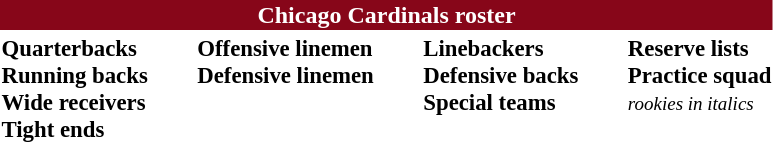<table class="toccolours" style="text-align: left;">
<tr>
<th colspan="9" style="background-color: #870619; color: white; text-align: center;"><strong>Chicago Cardinals roster</strong></th>
</tr>
<tr>
<td style="font-size: 95%;" valign="top"><strong>Quarterbacks</strong><br><strong>Running backs</strong><br><strong>Wide receivers</strong><br><strong>Tight ends</strong></td>
<td style="width: 25px;"></td>
<td style="font-size: 95%;" valign="top"><strong>Offensive linemen</strong><br><strong>Defensive linemen</strong></td>
<td style="width: 25px;"></td>
<td style="font-size: 95%;" valign="top"><strong>Linebackers</strong><br><strong>Defensive backs</strong><br><strong>Special teams</strong></td>
<td style="width: 25px;"></td>
<td style="font-size: 95%;" valign="top"><strong>Reserve lists</strong><br><strong>Practice squad</strong><br><small><em>rookies in italics</em></small><br></td>
</tr>
<tr>
</tr>
</table>
